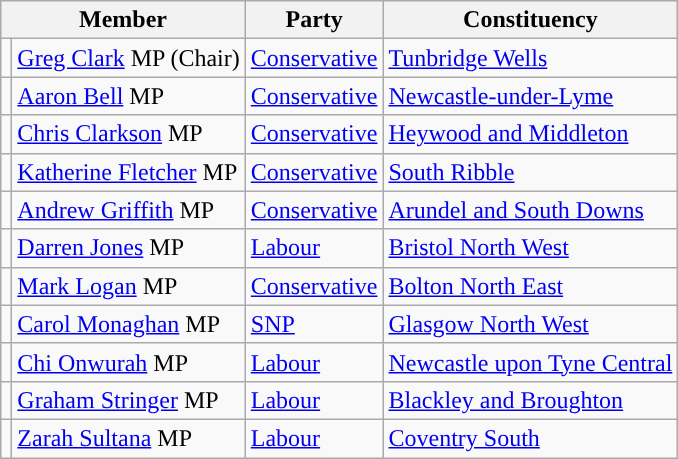<table class="wikitable">
<tr>
<th colspan="2" valign="top">Member</th>
<th valign="top">Party</th>
<th valign="top">Constituency</th>
</tr>
<tr>
<td style="color:inherit;background:"></td>
<td><a href='#'>Greg Clark</a> MP (Chair)</td>
<td><a href='#'>Conservative</a></td>
<td><a href='#'>Tunbridge Wells</a></td>
</tr>
<tr>
<td style="color:inherit;background:"></td>
<td><a href='#'>Aaron Bell</a> MP</td>
<td><a href='#'>Conservative</a></td>
<td><a href='#'>Newcastle-under-Lyme</a></td>
</tr>
<tr>
<td style="color:inherit;background:"></td>
<td><a href='#'>Chris Clarkson</a> MP</td>
<td><a href='#'>Conservative</a></td>
<td><a href='#'>Heywood and Middleton</a></td>
</tr>
<tr>
<td style="color:inherit;background:"></td>
<td><a href='#'>Katherine Fletcher</a> MP</td>
<td><a href='#'>Conservative</a></td>
<td><a href='#'>South Ribble</a></td>
</tr>
<tr>
<td style="color:inherit;background:"></td>
<td><a href='#'>Andrew Griffith</a> MP</td>
<td><a href='#'>Conservative</a></td>
<td><a href='#'>Arundel and South Downs</a></td>
</tr>
<tr>
<td style="color:inherit;background:"></td>
<td><a href='#'>Darren Jones</a> MP</td>
<td><a href='#'>Labour</a></td>
<td><a href='#'>Bristol North West</a></td>
</tr>
<tr>
<td style="color:inherit;background:"></td>
<td><a href='#'>Mark Logan</a> MP</td>
<td><a href='#'>Conservative</a></td>
<td><a href='#'>Bolton North East</a></td>
</tr>
<tr>
<td style="color:inherit;background:"></td>
<td><a href='#'>Carol Monaghan</a> MP</td>
<td><a href='#'>SNP</a></td>
<td><a href='#'>Glasgow North West</a></td>
</tr>
<tr>
<td style="color:inherit;background:"></td>
<td><a href='#'>Chi Onwurah</a> MP</td>
<td><a href='#'>Labour</a></td>
<td><a href='#'>Newcastle upon Tyne Central</a></td>
</tr>
<tr>
<td style="color:inherit;background:"></td>
<td><a href='#'>Graham Stringer</a> MP</td>
<td><a href='#'>Labour</a></td>
<td><a href='#'>Blackley and Broughton</a></td>
</tr>
<tr>
<td style="color:inherit;background:"></td>
<td><a href='#'>Zarah Sultana</a> MP</td>
<td><a href='#'>Labour</a></td>
<td><a href='#'>Coventry South</a></td>
</tr>
</table>
